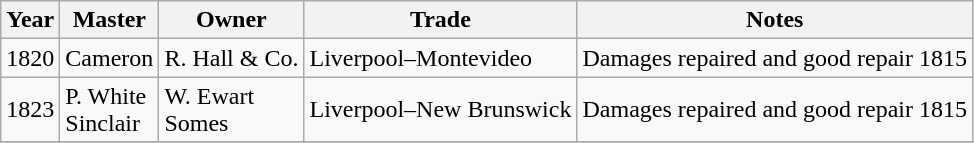<table class="sortable wikitable">
<tr>
<th>Year</th>
<th>Master</th>
<th>Owner</th>
<th>Trade</th>
<th>Notes</th>
</tr>
<tr>
<td>1820</td>
<td>Cameron</td>
<td>R. Hall & Co.</td>
<td>Liverpool–Montevideo</td>
<td>Damages repaired and good repair 1815</td>
</tr>
<tr>
<td>1823</td>
<td>P. White<br>Sinclair</td>
<td>W. Ewart<br>Somes</td>
<td>Liverpool–New Brunswick</td>
<td>Damages repaired and good repair 1815</td>
</tr>
<tr>
</tr>
</table>
